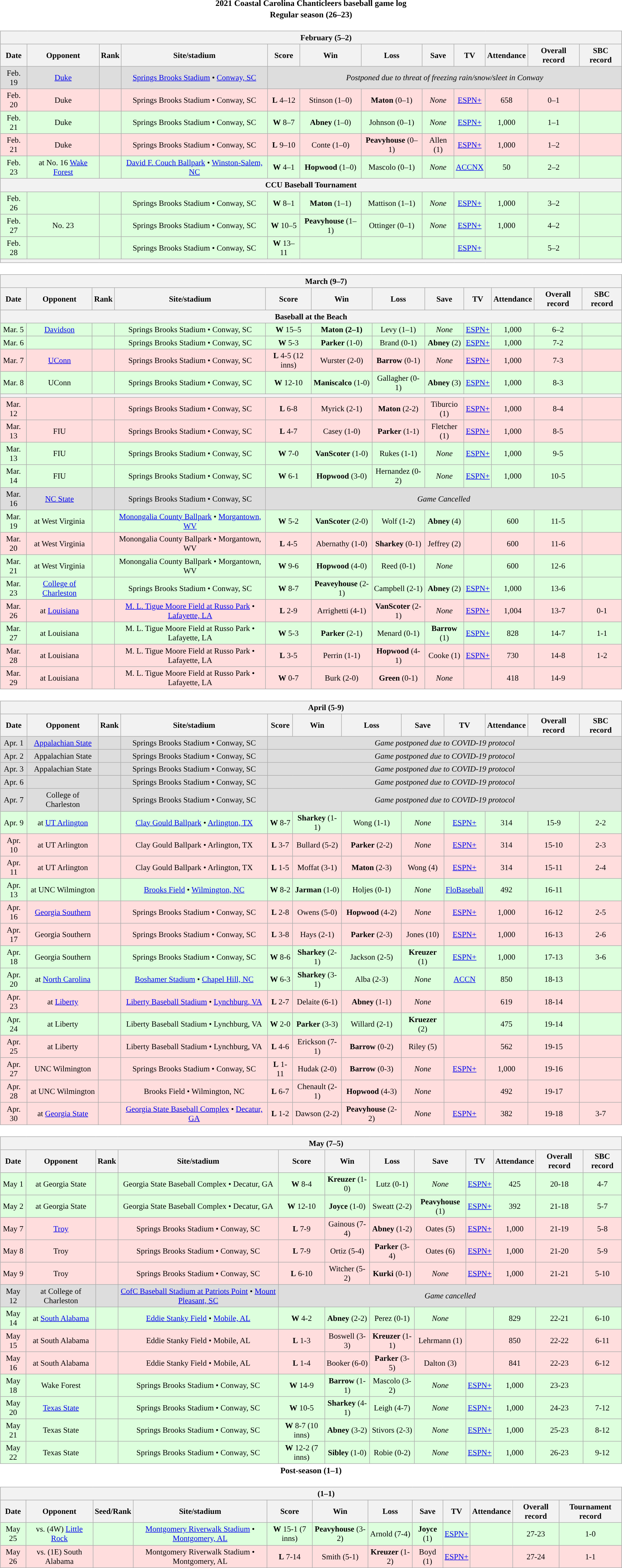<table class="toccolours" width=95% style="clear:both; margin:1.5em auto; text-align:center;">
<tr>
<th colspan=2>2021 Coastal Carolina Chanticleers baseball game log</th>
</tr>
<tr>
<th colspan=2>Regular season (26–23)</th>
</tr>
<tr valign="top">
<td><br><table class="wikitable collapsible" style="margin:auto; width:100%; text-align:center; font-size:95%">
<tr>
<th colspan=12 style="padding-left:4em;">February (5–2)</th>
</tr>
<tr>
<th>Date</th>
<th>Opponent</th>
<th>Rank</th>
<th>Site/stadium</th>
<th>Score</th>
<th>Win</th>
<th>Loss</th>
<th>Save</th>
<th>TV</th>
<th>Attendance</th>
<th>Overall record</th>
<th>SBC record</th>
</tr>
<tr align="center" bgcolor=#dddddd>
<td>Feb. 19</td>
<td><a href='#'>Duke</a></td>
<td></td>
<td><a href='#'>Springs Brooks Stadium</a> • <a href='#'>Conway, SC</a></td>
<td colspan=8><em>Postponed due to threat of freezing rain/snow/sleet in Conway</em></td>
</tr>
<tr align="center" bgcolor=#ffdddd>
<td>Feb. 20</td>
<td>Duke</td>
<td></td>
<td>Springs Brooks Stadium • Conway, SC</td>
<td><strong>L</strong> 4–12</td>
<td>Stinson (1–0)</td>
<td><strong>Maton</strong> (0–1)</td>
<td><em>None</em></td>
<td><a href='#'>ESPN+</a></td>
<td>658</td>
<td>0–1</td>
<td></td>
</tr>
<tr align="center" bgcolor=#ddffdd>
<td>Feb. 21</td>
<td>Duke</td>
<td></td>
<td>Springs Brooks Stadium • Conway, SC</td>
<td><strong>W</strong> 8–7</td>
<td><strong>Abney</strong> (1–0)</td>
<td>Johnson (0–1)</td>
<td><em>None</em></td>
<td><a href='#'>ESPN+</a></td>
<td>1,000</td>
<td>1–1</td>
<td></td>
</tr>
<tr align="center" bgcolor=#ffdddd>
<td>Feb. 21</td>
<td>Duke</td>
<td></td>
<td>Springs Brooks Stadium • Conway, SC</td>
<td><strong>L</strong> 9–10</td>
<td>Conte (1–0)</td>
<td><strong>Peavyhouse</strong> (0–1)</td>
<td>Allen (1)</td>
<td><a href='#'>ESPN+</a></td>
<td>1,000</td>
<td>1–2</td>
<td></td>
</tr>
<tr align="center" bgcolor=#ddffdd>
<td>Feb. 23</td>
<td>at No. 16 <a href='#'>Wake Forest</a></td>
<td></td>
<td><a href='#'>David F. Couch Ballpark</a> • <a href='#'>Winston-Salem, NC</a></td>
<td><strong>W</strong> 4–1 </td>
<td><strong>Hopwood</strong> (1–0)</td>
<td>Mascolo (0–1)</td>
<td><em>None</em></td>
<td><a href='#'>ACCNX</a></td>
<td>50</td>
<td>2–2</td>
<td></td>
</tr>
<tr>
<th colspan=12>CCU Baseball Tournament</th>
</tr>
<tr align="center" bgcolor=#ddffdd>
<td>Feb. 26</td>
<td></td>
<td></td>
<td>Springs Brooks Stadium • Conway, SC</td>
<td><strong>W</strong> 8–1</td>
<td><strong>Maton</strong> (1–1)</td>
<td>Mattison (1–1)</td>
<td><em>None</em></td>
<td><a href='#'>ESPN+</a></td>
<td>1,000</td>
<td>3–2</td>
<td></td>
</tr>
<tr align="center" bgcolor=#ddffdd>
<td>Feb. 27</td>
<td>No. 23 </td>
<td></td>
<td>Springs Brooks Stadium • Conway, SC</td>
<td><strong>W</strong> 10–5</td>
<td><strong>Peavyhouse</strong> (1–1)</td>
<td>Ottinger (0–1)</td>
<td><em>None</em></td>
<td><a href='#'>ESPN+</a></td>
<td>1,000</td>
<td>4–2</td>
<td></td>
</tr>
<tr align="center" bgcolor=#ddffdd>
<td>Feb. 28</td>
<td></td>
<td></td>
<td>Springs Brooks Stadium • Conway, SC</td>
<td><strong>W</strong> 13–11</td>
<td></td>
<td></td>
<td></td>
<td><a href='#'>ESPN+</a></td>
<td></td>
<td>5–2</td>
<td></td>
</tr>
<tr>
<th colspan=12></th>
</tr>
</table>
</td>
</tr>
<tr>
<td><br><table class="wikitable collapsible " style="margin:auto; width:100%; text-align:center; font-size:95%">
<tr>
<th colspan=12 style="padding-left:4em;">March (9–7)</th>
</tr>
<tr>
<th>Date</th>
<th>Opponent</th>
<th>Rank</th>
<th>Site/stadium</th>
<th>Score</th>
<th>Win</th>
<th>Loss</th>
<th>Save</th>
<th>TV</th>
<th>Attendance</th>
<th>Overall record</th>
<th>SBC record</th>
</tr>
<tr>
<th colspan=12>Baseball at the Beach</th>
</tr>
<tr align="center" bgcolor=#ddffdd>
<td>Mar. 5</td>
<td><a href='#'>Davidson</a></td>
<td></td>
<td>Springs Brooks Stadium • Conway, SC</td>
<td><strong>W</strong> 15–5</td>
<td><strong>Maton (2–1)</strong></td>
<td>Levy (1–1)</td>
<td><em>None</em></td>
<td><a href='#'>ESPN+</a></td>
<td>1,000</td>
<td>6–2</td>
<td></td>
</tr>
<tr align="center" bgcolor=#ddffdd>
<td>Mar. 6</td>
<td></td>
<td></td>
<td>Springs Brooks Stadium • Conway, SC</td>
<td><strong>W</strong> 5-3</td>
<td><strong>Parker</strong> (1-0)</td>
<td>Brand (0-1)</td>
<td><strong>Abney</strong> (2)</td>
<td><a href='#'>ESPN+</a></td>
<td>1,000</td>
<td>7-2</td>
<td></td>
</tr>
<tr align="center" bgcolor=#ffdddd>
<td>Mar. 7</td>
<td><a href='#'>UConn</a></td>
<td></td>
<td>Springs Brooks Stadium • Conway, SC</td>
<td><strong>L</strong> 4-5 (12 inns)</td>
<td>Wurster (2-0)</td>
<td><strong>Barrow</strong> (0-1)</td>
<td><em>None</em></td>
<td><a href='#'>ESPN+</a></td>
<td>1,000</td>
<td>7-3</td>
<td></td>
</tr>
<tr align="center" bgcolor=#ddffdd>
<td>Mar. 8</td>
<td>UConn</td>
<td></td>
<td>Springs Brooks Stadium • Conway, SC</td>
<td><strong>W</strong> 12-10</td>
<td><strong>Maniscalco</strong> (1-0)</td>
<td>Gallagher (0-1)</td>
<td><strong>Abney</strong> (3)</td>
<td><a href='#'>ESPN+</a></td>
<td>1,000</td>
<td>8-3</td>
<td></td>
</tr>
<tr>
<th colspan=12></th>
</tr>
<tr align="center" bgcolor=#ffdddd>
<td>Mar. 12</td>
<td></td>
<td></td>
<td>Springs Brooks Stadium • Conway, SC</td>
<td><strong>L</strong> 6-8</td>
<td>Myrick (2-1)</td>
<td><strong>Maton</strong> (2-2)</td>
<td>Tiburcio (1)</td>
<td><a href='#'>ESPN+</a></td>
<td>1,000</td>
<td>8-4</td>
<td></td>
</tr>
<tr align="center" bgcolor=#ffdddd>
<td>Mar. 13</td>
<td>FIU</td>
<td></td>
<td>Springs Brooks Stadium • Conway, SC</td>
<td><strong>L</strong> 4-7</td>
<td>Casey (1-0)</td>
<td><strong>Parker</strong> (1-1)</td>
<td>Fletcher (1)</td>
<td><a href='#'>ESPN+</a></td>
<td>1,000</td>
<td>8-5</td>
<td></td>
</tr>
<tr align="center" bgcolor=#ddffdd>
<td>Mar. 13</td>
<td>FIU</td>
<td></td>
<td>Springs Brooks Stadium • Conway, SC</td>
<td><strong>W</strong> 7-0</td>
<td><strong>VanScoter</strong> (1-0)</td>
<td>Rukes (1-1)</td>
<td><em>None</em></td>
<td><a href='#'>ESPN+</a></td>
<td>1,000</td>
<td>9-5</td>
<td></td>
</tr>
<tr align="center" bgcolor=#ddffdd>
<td>Mar. 14</td>
<td>FIU</td>
<td></td>
<td>Springs Brooks Stadium • Conway, SC</td>
<td><strong>W</strong> 6-1</td>
<td><strong>Hopwood</strong> (3-0)</td>
<td>Hernandez (0-2)</td>
<td><em>None</em></td>
<td><a href='#'>ESPN+</a></td>
<td>1,000</td>
<td>10-5</td>
<td></td>
</tr>
<tr align="center" bgcolor=#dddddd>
<td>Mar. 16</td>
<td><a href='#'>NC State</a></td>
<td></td>
<td>Springs Brooks Stadium • Conway, SC</td>
<td colspan=12><em>Game Cancelled</em></td>
</tr>
<tr align="center" bgcolor=#ddffdd>
<td>Mar. 19</td>
<td>at West Virginia</td>
<td></td>
<td><a href='#'>Monongalia County Ballpark</a> • <a href='#'>Morgantown, WV</a></td>
<td><strong>W</strong> 5-2</td>
<td><strong>VanScoter</strong> (2-0)</td>
<td>Wolf (1-2)</td>
<td><strong>Abney</strong> (4)</td>
<td></td>
<td>600</td>
<td>11-5</td>
<td></td>
</tr>
<tr align="center" bgcolor=#ffdddd>
<td>Mar. 20</td>
<td>at West Virginia</td>
<td></td>
<td>Monongalia County Ballpark • Morgantown, WV</td>
<td><strong>L</strong> 4-5</td>
<td>Abernathy (1-0)</td>
<td><strong>Sharkey</strong> (0-1)</td>
<td>Jeffrey (2)</td>
<td></td>
<td>600</td>
<td>11-6</td>
<td></td>
</tr>
<tr align="center" bgcolor=#ddffdd>
<td>Mar. 21</td>
<td>at West Virginia</td>
<td></td>
<td>Monongalia County Ballpark • Morgantown, WV</td>
<td><strong>W</strong> 9-6</td>
<td><strong>Hopwood</strong> (4-0)</td>
<td>Reed (0-1)</td>
<td><em>None</em></td>
<td></td>
<td>600</td>
<td>12-6</td>
<td></td>
</tr>
<tr align="center" bgcolor=#ddffdd>
<td>Mar. 23</td>
<td><a href='#'>College of Charleston</a></td>
<td></td>
<td>Springs Brooks Stadium • Conway, SC</td>
<td><strong>W</strong> 8-7</td>
<td><strong>Peaveyhouse</strong> (2-1)</td>
<td>Campbell (2-1)</td>
<td><strong>Abney</strong> (2)</td>
<td><a href='#'>ESPN+</a></td>
<td>1,000</td>
<td>13-6</td>
<td></td>
</tr>
<tr align="center" bgcolor=#ffdddd>
<td>Mar. 26</td>
<td>at <a href='#'>Louisiana</a></td>
<td></td>
<td><a href='#'>M. L. Tigue Moore Field at Russo Park</a> • <a href='#'>Lafayette, LA</a></td>
<td><strong>L</strong> 2-9</td>
<td>Arrighetti (4-1)</td>
<td><strong>VanScoter</strong> (2-1)</td>
<td><em>None</em></td>
<td><a href='#'>ESPN+</a></td>
<td>1,004</td>
<td>13-7</td>
<td>0-1</td>
</tr>
<tr align="center" bgcolor=#ddffdd>
<td>Mar. 27</td>
<td>at Louisiana</td>
<td></td>
<td>M. L. Tigue Moore Field at Russo Park • Lafayette, LA</td>
<td><strong>W</strong> 5-3</td>
<td><strong>Parker</strong> (2-1)</td>
<td>Menard (0-1)</td>
<td><strong>Barrow</strong> (1)</td>
<td><a href='#'>ESPN+</a></td>
<td>828</td>
<td>14-7</td>
<td>1-1</td>
</tr>
<tr align="center" bgcolor=#ffdddd>
<td>Mar. 28</td>
<td>at Louisiana</td>
<td></td>
<td>M. L. Tigue Moore Field at Russo Park • Lafayette, LA</td>
<td><strong>L</strong> 3-5</td>
<td>Perrin (1-1)</td>
<td><strong>Hopwood</strong> (4-1)</td>
<td>Cooke (1)</td>
<td><a href='#'>ESPN+</a></td>
<td>730</td>
<td>14-8</td>
<td>1-2</td>
</tr>
<tr align="center" bgcolor=#ffdddd>
<td>Mar. 29</td>
<td>at Louisiana</td>
<td></td>
<td>M. L. Tigue Moore Field at Russo Park • Lafayette, LA</td>
<td><strong>W</strong> 0-7</td>
<td>Burk (2-0)</td>
<td><strong>Green</strong> (0-1)</td>
<td><em>None</em></td>
<td></td>
<td>418</td>
<td>14-9</td>
<td></td>
</tr>
</table>
</td>
</tr>
<tr>
<td><br><table class="wikitable collapsible" style="margin:auto; width:100%; text-align:center; font-size:95%">
<tr>
<th colspan=12 style="padding-left:4em;">April (5-9)</th>
</tr>
<tr>
<th>Date</th>
<th>Opponent</th>
<th>Rank</th>
<th>Site/stadium</th>
<th>Score</th>
<th>Win</th>
<th>Loss</th>
<th>Save</th>
<th>TV</th>
<th>Attendance</th>
<th>Overall record</th>
<th>SBC record</th>
</tr>
<tr align="center" bgcolor=#dddddd>
<td>Apr. 1</td>
<td><a href='#'>Appalachian State</a></td>
<td></td>
<td>Springs Brooks Stadium • Conway, SC</td>
<td colspan=12><em>Game postponed due to COVID-19 protocol</em></td>
</tr>
<tr align="center" bgcolor=#dddddd>
<td>Apr. 2</td>
<td>Appalachian State</td>
<td></td>
<td>Springs Brooks Stadium • Conway, SC</td>
<td colspan=12><em>Game postponed due to COVID-19 protocol</em></td>
</tr>
<tr align="center" bgcolor=#dddddd>
<td>Apr. 3</td>
<td>Appalachian State</td>
<td></td>
<td>Springs Brooks Stadium • Conway, SC</td>
<td colspan=12><em>Game postponed due to COVID-19 protocol</em></td>
</tr>
<tr align="center" bgcolor=#dddddd>
<td>Apr. 6</td>
<td></td>
<td></td>
<td>Springs Brooks Stadium • Conway, SC</td>
<td colspan=12><em>Game postponed due to COVID-19 protocol</em></td>
</tr>
<tr align="center" bgcolor=#dddddd>
<td>Apr. 7</td>
<td>College of Charleston</td>
<td></td>
<td>Springs Brooks Stadium • Conway, SC</td>
<td colspan=12><em>Game postponed due to COVID-19 protocol</em></td>
</tr>
<tr align="center" bgcolor=#ddffdd>
<td>Apr. 9</td>
<td>at <a href='#'>UT Arlington</a></td>
<td></td>
<td><a href='#'>Clay Gould Ballpark</a> • <a href='#'>Arlington, TX</a></td>
<td><strong>W</strong> 8-7</td>
<td><strong>Sharkey</strong> (1-1)</td>
<td>Wong (1-1)</td>
<td><em>None</em></td>
<td><a href='#'>ESPN+</a></td>
<td>314</td>
<td>15-9</td>
<td>2-2</td>
</tr>
<tr align="center" bgcolor=#ffdddd>
<td>Apr. 10</td>
<td>at UT Arlington</td>
<td></td>
<td>Clay Gould Ballpark • Arlington, TX</td>
<td><strong>L</strong> 3-7</td>
<td>Bullard (5-2)</td>
<td><strong>Parker</strong> (2-2)</td>
<td><em>None</em></td>
<td><a href='#'>ESPN+</a></td>
<td>314</td>
<td>15-10</td>
<td>2-3</td>
</tr>
<tr align="center" bgcolor=#ffdddd>
<td>Apr. 11</td>
<td>at UT Arlington</td>
<td></td>
<td>Clay Gould Ballpark • Arlington, TX</td>
<td><strong>L</strong> 1-5</td>
<td>Moffat (3-1)</td>
<td><strong>Maton</strong> (2-3)</td>
<td>Wong (4)</td>
<td><a href='#'>ESPN+</a></td>
<td>314</td>
<td>15-11</td>
<td>2-4</td>
</tr>
<tr align="center" bgcolor=#ddffdd>
<td>Apr. 13</td>
<td>at UNC Wilmington</td>
<td></td>
<td><a href='#'>Brooks Field</a> • <a href='#'>Wilmington, NC</a></td>
<td><strong>W</strong> 8-2</td>
<td><strong>Jarman</strong> (1-0)</td>
<td>Holjes (0-1)</td>
<td><em>None</em></td>
<td><a href='#'>FloBaseball</a></td>
<td>492</td>
<td>16-11</td>
<td></td>
</tr>
<tr align="center" bgcolor=#ffdddd>
<td>Apr. 16</td>
<td><a href='#'>Georgia Southern</a></td>
<td></td>
<td>Springs Brooks Stadium • Conway, SC</td>
<td><strong>L</strong> 2-8</td>
<td>Owens (5-0)</td>
<td><strong>Hopwood</strong> (4-2)</td>
<td><em>None</em></td>
<td><a href='#'>ESPN+</a></td>
<td>1,000</td>
<td>16-12</td>
<td>2-5</td>
</tr>
<tr align="center" bgcolor=#ffdddd>
<td>Apr. 17</td>
<td>Georgia Southern</td>
<td></td>
<td>Springs Brooks Stadium • Conway, SC</td>
<td><strong>L</strong> 3-8</td>
<td>Hays (2-1)</td>
<td><strong>Parker</strong> (2-3)</td>
<td>Jones (10)</td>
<td><a href='#'>ESPN+</a></td>
<td>1,000</td>
<td>16-13</td>
<td>2-6</td>
</tr>
<tr align="center" bgcolor=#ddffdd>
<td>Apr. 18</td>
<td>Georgia Southern</td>
<td></td>
<td>Springs Brooks Stadium • Conway, SC</td>
<td><strong>W</strong> 8-6</td>
<td><strong>Sharkey</strong> (2-1)</td>
<td>Jackson (2-5)</td>
<td><strong>Kreuzer</strong> (1)</td>
<td><a href='#'>ESPN+</a></td>
<td>1,000</td>
<td>17-13</td>
<td>3-6</td>
</tr>
<tr align="center" bgcolor=#ddffdd>
<td>Apr. 20</td>
<td>at <a href='#'>North Carolina</a></td>
<td></td>
<td><a href='#'>Boshamer Stadium</a> • <a href='#'>Chapel Hill, NC</a></td>
<td><strong>W</strong> 6-3</td>
<td><strong>Sharkey</strong> (3-1)</td>
<td>Alba (2-3)</td>
<td><em>None</em></td>
<td><a href='#'>ACCN</a></td>
<td>850</td>
<td>18-13</td>
<td></td>
</tr>
<tr align="center" bgcolor=#ffdddd>
<td>Apr. 23</td>
<td>at <a href='#'>Liberty</a></td>
<td></td>
<td><a href='#'>Liberty Baseball Stadium</a> • <a href='#'>Lynchburg, VA</a></td>
<td><strong>L</strong> 2-7</td>
<td>Delaite (6-1)</td>
<td><strong>Abney</strong> (1-1)</td>
<td><em>None</em></td>
<td></td>
<td>619</td>
<td>18-14</td>
<td></td>
</tr>
<tr align="center" bgcolor=#ddffdd>
<td>Apr. 24</td>
<td>at Liberty</td>
<td></td>
<td>Liberty Baseball Stadium • Lynchburg, VA</td>
<td><strong>W</strong> 2-0</td>
<td><strong>Parker</strong> (3-3)</td>
<td>Willard (2-1)</td>
<td><strong>Kruezer</strong> (2)</td>
<td></td>
<td>475</td>
<td>19-14</td>
<td></td>
</tr>
<tr align="center" bgcolor=#ffdddd>
<td>Apr. 25</td>
<td>at Liberty</td>
<td></td>
<td>Liberty Baseball Stadium • Lynchburg, VA</td>
<td><strong>L</strong> 4-6</td>
<td>Erickson (7-1)</td>
<td><strong>Barrow</strong> (0-2)</td>
<td>Riley (5)</td>
<td></td>
<td>562</td>
<td>19-15</td>
<td></td>
</tr>
<tr align="center" bgcolor=#ffdddd>
<td>Apr. 27</td>
<td>UNC Wilmington</td>
<td></td>
<td>Springs Brooks Stadium • Conway, SC</td>
<td><strong>L</strong> 1-11</td>
<td>Hudak (2-0)</td>
<td><strong>Barrow</strong> (0-3)</td>
<td><em>None</em></td>
<td><a href='#'>ESPN+</a></td>
<td>1,000</td>
<td>19-16</td>
<td></td>
</tr>
<tr align="center" bgcolor=#ffdddd>
<td>Apr. 28</td>
<td>at UNC Wilmington</td>
<td></td>
<td>Brooks Field • Wilmington, NC</td>
<td><strong>L</strong> 6-7</td>
<td>Chenault (2-1)</td>
<td><strong>Hopwood</strong> (4-3)</td>
<td><em>None</em></td>
<td></td>
<td>492</td>
<td>19-17</td>
<td></td>
</tr>
<tr align="center" bgcolor=#ffdddd>
<td>Apr. 30</td>
<td>at <a href='#'>Georgia State</a></td>
<td></td>
<td><a href='#'>Georgia State Baseball Complex</a> • <a href='#'>Decatur, GA</a></td>
<td><strong>L</strong> 1-2</td>
<td>Dawson (2-2)</td>
<td><strong>Peavyhouse</strong> (2-2)</td>
<td><em>None</em></td>
<td><a href='#'>ESPN+</a></td>
<td>382</td>
<td>19-18</td>
<td>3-7</td>
</tr>
</table>
</td>
</tr>
<tr>
<td><br><table class="wikitable collapsible" style="margin:auto; width:100%; text-align:center; font-size:95%">
<tr>
<th colspan=13 style="padding-left:4em;">May (7–5)</th>
</tr>
<tr>
<th>Date</th>
<th>Opponent</th>
<th>Rank</th>
<th>Site/stadium</th>
<th>Score</th>
<th>Win</th>
<th>Loss</th>
<th>Save</th>
<th>TV</th>
<th>Attendance</th>
<th>Overall record</th>
<th>SBC record</th>
</tr>
<tr align="center" bgcolor=#ddffdd>
<td>May 1</td>
<td>at Georgia State</td>
<td></td>
<td>Georgia State Baseball Complex • Decatur, GA</td>
<td><strong>W</strong> 8-4</td>
<td><strong>Kreuzer</strong> (1-0)</td>
<td>Lutz (0-1)</td>
<td><em>None</em></td>
<td><a href='#'>ESPN+</a></td>
<td>425</td>
<td>20-18</td>
<td>4-7</td>
</tr>
<tr align="center" bgcolor=#ddffdd>
<td>May 2</td>
<td>at Georgia State</td>
<td></td>
<td>Georgia State Baseball Complex • Decatur, GA</td>
<td><strong>W</strong> 12-10</td>
<td><strong>Joyce</strong> (1-0)</td>
<td>Sweatt (2-2)</td>
<td><strong>Peavyhouse</strong> (1)</td>
<td><a href='#'>ESPN+</a></td>
<td>392</td>
<td>21-18</td>
<td>5-7</td>
</tr>
<tr align="center" bgcolor=#ffdddd>
<td>May 7</td>
<td><a href='#'>Troy</a></td>
<td></td>
<td>Springs Brooks Stadium • Conway, SC</td>
<td><strong>L</strong> 7-9</td>
<td>Gainous (7-4)</td>
<td><strong>Abney</strong> (1-2)</td>
<td>Oates (5)</td>
<td><a href='#'>ESPN+</a></td>
<td>1,000</td>
<td>21-19</td>
<td>5-8</td>
</tr>
<tr align="center" bgcolor=#ffdddd>
<td>May 8</td>
<td>Troy</td>
<td></td>
<td>Springs Brooks Stadium • Conway, SC</td>
<td><strong>L</strong> 7-9</td>
<td>Ortiz (5-4)</td>
<td><strong>Parker</strong> (3-4)</td>
<td>Oates (6)</td>
<td><a href='#'>ESPN+</a></td>
<td>1,000</td>
<td>21-20</td>
<td>5-9</td>
</tr>
<tr align="center" bgcolor=#ffdddd>
<td>May 9</td>
<td>Troy</td>
<td></td>
<td>Springs Brooks Stadium • Conway, SC</td>
<td><strong>L</strong> 6-10</td>
<td>Witcher (5-2)</td>
<td><strong>Kurki</strong> (0-1)</td>
<td><em>None</em></td>
<td><a href='#'>ESPN+</a></td>
<td>1,000</td>
<td>21-21</td>
<td>5-10</td>
</tr>
<tr align="center" bgcolor=#dddddd>
<td>May 12</td>
<td>at College of Charleston</td>
<td></td>
<td><a href='#'>CofC Baseball Stadium at Patriots Point</a> • <a href='#'>Mount Pleasant, SC</a></td>
<td colspan=12><em>Game cancelled</em></td>
</tr>
<tr align="center" bgcolor=#ddffdd>
<td>May 14</td>
<td>at <a href='#'>South Alabama</a></td>
<td></td>
<td><a href='#'>Eddie Stanky Field</a> • <a href='#'>Mobile, AL</a></td>
<td><strong>W</strong> 4-2</td>
<td><strong>Abney</strong> (2-2)</td>
<td>Perez (0-1)</td>
<td><em>None</em></td>
<td></td>
<td>829</td>
<td>22-21</td>
<td>6-10</td>
</tr>
<tr align="center" bgcolor=#ffdddd>
<td>May 15</td>
<td>at South Alabama</td>
<td></td>
<td>Eddie Stanky Field • Mobile, AL</td>
<td><strong>L</strong> 1-3</td>
<td>Boswell (3-3)</td>
<td><strong>Kreuzer</strong> (1-1)</td>
<td>Lehrmann (1)</td>
<td></td>
<td>850</td>
<td>22-22</td>
<td>6-11</td>
</tr>
<tr align="center" bgcolor=#ffdddd>
<td>May 16</td>
<td>at South Alabama</td>
<td></td>
<td>Eddie Stanky Field • Mobile, AL</td>
<td><strong>L</strong> 1-4</td>
<td>Booker (6-0)</td>
<td><strong>Parker</strong> (3-5)</td>
<td>Dalton (3)</td>
<td></td>
<td>841</td>
<td>22-23</td>
<td>6-12</td>
</tr>
<tr align="center" bgcolor=#ddffdd>
<td>May 18</td>
<td>Wake Forest</td>
<td></td>
<td>Springs Brooks Stadium • Conway, SC</td>
<td><strong>W</strong> 14-9</td>
<td><strong>Barrow</strong> (1-1)</td>
<td>Mascolo (3-2)</td>
<td><em>None</em></td>
<td><a href='#'>ESPN+</a></td>
<td>1,000</td>
<td>23-23</td>
<td></td>
</tr>
<tr align="center" bgcolor=#ddffdd>
<td>May 20</td>
<td><a href='#'>Texas State</a></td>
<td></td>
<td>Springs Brooks Stadium • Conway, SC</td>
<td><strong>W</strong> 10-5</td>
<td><strong>Sharkey</strong> (4-1)</td>
<td>Leigh (4-7)</td>
<td><em>None</em></td>
<td><a href='#'>ESPN+</a></td>
<td>1,000</td>
<td>24-23</td>
<td>7-12</td>
</tr>
<tr align="center" bgcolor=#ddffdd>
<td>May 21</td>
<td>Texas State</td>
<td></td>
<td>Springs Brooks Stadium • Conway, SC</td>
<td><strong>W</strong> 8-7 (10 inns)</td>
<td><strong>Abney</strong> (3-2)</td>
<td>Stivors (2-3)</td>
<td><em>None</em></td>
<td><a href='#'>ESPN+</a></td>
<td>1,000</td>
<td>25-23</td>
<td>8-12</td>
</tr>
<tr align="center" bgcolor=#ddffdd>
<td>May 22</td>
<td>Texas State</td>
<td></td>
<td>Springs Brooks Stadium • Conway, SC</td>
<td><strong>W</strong> 12-2 (7 inns)</td>
<td><strong>Sibley</strong> (1-0)</td>
<td>Robie (0-2)</td>
<td><em>None</em></td>
<td><a href='#'>ESPN+</a></td>
<td>1,000</td>
<td>26-23</td>
<td>9-12</td>
</tr>
</table>
</td>
</tr>
<tr>
<th colspan=2>Post-season (1–1)</th>
</tr>
<tr>
<td><br><table class="wikitable collapsible" style="margin:auto; width:100%; text-align:center; font-size:95%">
<tr>
<th colspan=12 style="padding-left:4em;"> (1–1)</th>
</tr>
<tr>
<th>Date</th>
<th>Opponent</th>
<th>Seed/Rank</th>
<th>Site/stadium</th>
<th>Score</th>
<th>Win</th>
<th>Loss</th>
<th>Save</th>
<th>TV</th>
<th>Attendance</th>
<th>Overall record</th>
<th>Tournament record</th>
</tr>
<tr align="center" bgcolor=#ddffdd>
<td>May 25</td>
<td>vs. (4W) <a href='#'>Little Rock</a></td>
<td></td>
<td><a href='#'>Montgomery Riverwalk Stadium</a> • <a href='#'>Montgomery, AL</a></td>
<td><strong>W</strong> 15-1 (7 inns)</td>
<td><strong>Peavyhouse</strong> (3-2)</td>
<td>Arnold (7-4)</td>
<td><strong>Joyce</strong> (1)</td>
<td><a href='#'>ESPN+</a></td>
<td></td>
<td>27-23</td>
<td>1-0</td>
</tr>
<tr align="center" bgcolor=#ffdddd>
<td>May 26</td>
<td>vs. (1E) South Alabama</td>
<td></td>
<td>Montgomery Riverwalk Stadium • Montgomery, AL</td>
<td><strong>L</strong> 7-14</td>
<td>Smith (5-1)</td>
<td><strong>Kreuzer</strong> (1-2)</td>
<td>Boyd (1)</td>
<td><a href='#'>ESPN+</a></td>
<td></td>
<td>27-24</td>
<td>1-1</td>
</tr>
</table>
</td>
</tr>
</table>
